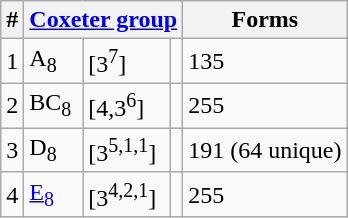<table class=wikitable>
<tr>
<th>#</th>
<th colspan=3><a href='#'>Coxeter group</a></th>
<th>Forms</th>
</tr>
<tr>
<td>1</td>
<td>A<sub>8</sub></td>
<td>[3<sup>7</sup>]</td>
<td></td>
<td>135</td>
</tr>
<tr>
<td>2</td>
<td>BC<sub>8</sub></td>
<td>[4,3<sup>6</sup>]</td>
<td></td>
<td>255</td>
</tr>
<tr>
<td>3</td>
<td>D<sub>8</sub></td>
<td>[3<sup>5,1,1</sup>]</td>
<td></td>
<td>191 (64 unique)</td>
</tr>
<tr>
<td>4</td>
<td><a href='#'>E<sub>8</sub></a></td>
<td>[3<sup>4,2,1</sup>]</td>
<td></td>
<td>255</td>
</tr>
</table>
